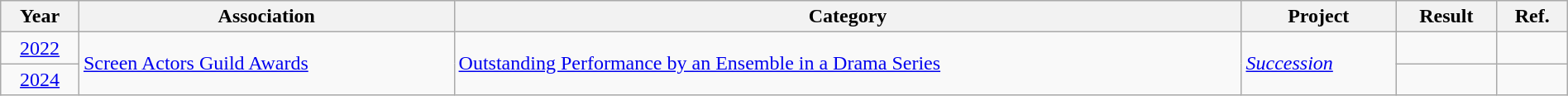<table class="wikitable" width="100%">
<tr>
<th>Year</th>
<th>Association</th>
<th>Category</th>
<th>Project</th>
<th>Result</th>
<th>Ref.</th>
</tr>
<tr>
<td align="center"><a href='#'>2022</a></td>
<td rowspan="2"><a href='#'>Screen Actors Guild Awards</a></td>
<td rowspan="2"><a href='#'>Outstanding Performance by an Ensemble in a Drama Series</a></td>
<td rowspan="2"><em><a href='#'>Succession</a></em></td>
<td></td>
<td align="center"></td>
</tr>
<tr>
<td align="center"><a href='#'>2024</a></td>
<td></td>
<td align="center"></td>
</tr>
</table>
